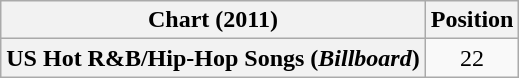<table class="wikitable plainrowheaders" style="text-align:center">
<tr>
<th scope="col">Chart (2011)</th>
<th scope="col">Position</th>
</tr>
<tr>
<th scope="row">US Hot R&B/Hip-Hop Songs (<em>Billboard</em>)</th>
<td>22</td>
</tr>
</table>
